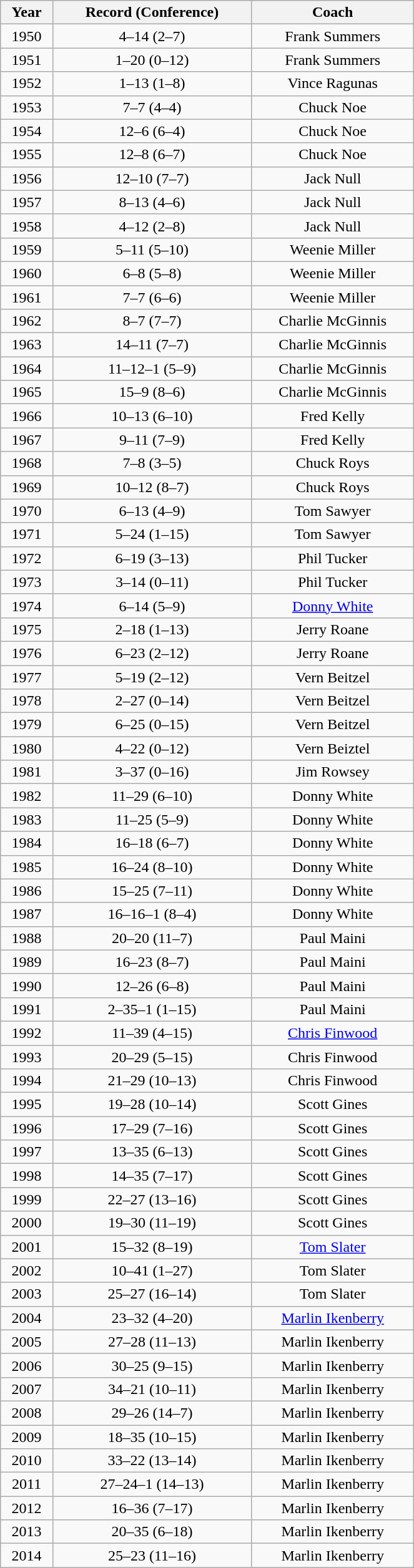<table class="wikitable" | width="35%">
<tr>
<th width="*">Year</th>
<th width="*">Record (Conference)</th>
<th width="*">Coach</th>
</tr>
<tr valign="center">
<td align="center">1950</td>
<td align="center">4–14 (2–7)</td>
<td align="center">Frank Summers</td>
</tr>
<tr valign="center">
<td align="center">1951</td>
<td align="center">1–20 (0–12)</td>
<td align="center">Frank Summers</td>
</tr>
<tr valign="center">
<td align="center">1952</td>
<td align="center">1–13 (1–8)</td>
<td align="center">Vince Ragunas</td>
</tr>
<tr valign="center">
<td align="center">1953</td>
<td align="center">7–7 (4–4)</td>
<td align="center">Chuck Noe</td>
</tr>
<tr valign="center">
<td align="center">1954</td>
<td align="center">12–6 (6–4)</td>
<td align="center">Chuck Noe</td>
</tr>
<tr valign="center">
<td align="center">1955</td>
<td align="center">12–8 (6–7)</td>
<td align="center">Chuck Noe</td>
</tr>
<tr valign="center">
<td align="center">1956</td>
<td align="center">12–10 (7–7)</td>
<td align="center">Jack Null</td>
</tr>
<tr valign="center">
<td align="center">1957</td>
<td align="center">8–13 (4–6)</td>
<td align="center">Jack Null</td>
</tr>
<tr valign="center">
<td align="center">1958</td>
<td align="center">4–12 (2–8)</td>
<td align="center">Jack Null</td>
</tr>
<tr valign="center">
<td align="center">1959</td>
<td align="center">5–11 (5–10)</td>
<td align="center">Weenie Miller</td>
</tr>
<tr valign="center">
<td align="center">1960</td>
<td align="center">6–8 (5–8)</td>
<td align="center">Weenie Miller</td>
</tr>
<tr valign="center">
<td align="center">1961</td>
<td align="center">7–7 (6–6)</td>
<td align="center">Weenie Miller</td>
</tr>
<tr valign="center">
<td align="center">1962</td>
<td align="center">8–7 (7–7)</td>
<td align="center">Charlie McGinnis</td>
</tr>
<tr valign="center">
<td align="center">1963</td>
<td align="center">14–11 (7–7)</td>
<td align="center">Charlie McGinnis</td>
</tr>
<tr valign="center">
<td align="center">1964</td>
<td align="center">11–12–1 (5–9)</td>
<td align="center">Charlie McGinnis</td>
</tr>
<tr valign="center">
<td align="center">1965</td>
<td align="center">15–9 (8–6)</td>
<td align="center">Charlie McGinnis</td>
</tr>
<tr valign="center">
<td align="center">1966</td>
<td align="center">10–13 (6–10)</td>
<td align="center">Fred Kelly</td>
</tr>
<tr valign="center">
<td align="center">1967</td>
<td align="center">9–11 (7–9)</td>
<td align="center">Fred Kelly</td>
</tr>
<tr valign="center">
<td align="center">1968</td>
<td align="center">7–8 (3–5)</td>
<td align="center">Chuck Roys</td>
</tr>
<tr valign="center">
<td align="center">1969</td>
<td align="center">10–12 (8–7)</td>
<td align="center">Chuck Roys</td>
</tr>
<tr valign="center">
<td align="center">1970</td>
<td align="center">6–13 (4–9)</td>
<td align="center">Tom Sawyer</td>
</tr>
<tr valign="center">
<td align="center">1971</td>
<td align="center">5–24 (1–15)</td>
<td align="center">Tom Sawyer</td>
</tr>
<tr valign="center">
<td align="center">1972</td>
<td align="center">6–19 (3–13)</td>
<td align="center">Phil Tucker</td>
</tr>
<tr valign="center">
<td align="center">1973</td>
<td align="center">3–14 (0–11)</td>
<td align="center">Phil Tucker</td>
</tr>
<tr valign="center">
<td align="center">1974</td>
<td align="center">6–14 (5–9)</td>
<td align="center"><a href='#'>Donny White</a></td>
</tr>
<tr valign="center">
<td align="center">1975</td>
<td align="center">2–18 (1–13)</td>
<td align="center">Jerry Roane</td>
</tr>
<tr valign="center">
<td align="center">1976</td>
<td align="center">6–23 (2–12)</td>
<td align="center">Jerry Roane</td>
</tr>
<tr valign="center">
<td align="center">1977</td>
<td align="center">5–19 (2–12)</td>
<td align="center">Vern Beitzel</td>
</tr>
<tr valign="center">
<td align="center">1978</td>
<td align="center">2–27 (0–14)</td>
<td align="center">Vern Beitzel</td>
</tr>
<tr valign="center">
<td align="center">1979</td>
<td align="center">6–25 (0–15)</td>
<td align="center">Vern Beitzel</td>
</tr>
<tr valign="center">
<td align="center">1980</td>
<td align="center">4–22 (0–12)</td>
<td align="center">Vern Beiztel</td>
</tr>
<tr valign="center">
<td align="center">1981</td>
<td align="center">3–37 (0–16)</td>
<td align="center">Jim Rowsey</td>
</tr>
<tr valign="center">
<td align="center">1982</td>
<td align="center">11–29 (6–10)</td>
<td align="center">Donny White</td>
</tr>
<tr valign="center">
<td align="center">1983</td>
<td align="center">11–25 (5–9)</td>
<td align="center">Donny White</td>
</tr>
<tr valign="center">
<td align="center">1984</td>
<td align="center">16–18 (6–7)</td>
<td align="center">Donny White</td>
</tr>
<tr valign="center">
<td align="center">1985</td>
<td align="center">16–24 (8–10)</td>
<td align="center">Donny White</td>
</tr>
<tr valign="center">
<td align="center">1986</td>
<td align="center">15–25 (7–11)</td>
<td align="center">Donny White</td>
</tr>
<tr valign="center">
<td align="center">1987</td>
<td align="center">16–16–1 (8–4)</td>
<td align="center">Donny White</td>
</tr>
<tr valign="center">
<td align="center">1988</td>
<td align="center">20–20 (11–7)</td>
<td align="center">Paul Maini</td>
</tr>
<tr valign="center">
<td align="center">1989</td>
<td align="center">16–23 (8–7)</td>
<td align="center">Paul Maini</td>
</tr>
<tr valign="center">
<td align="center">1990</td>
<td align="center">12–26 (6–8)</td>
<td align="center">Paul Maini</td>
</tr>
<tr valign="center">
<td align="center">1991</td>
<td align="center">2–35–1 (1–15)</td>
<td align="center">Paul Maini</td>
</tr>
<tr valign="center">
<td align="center">1992</td>
<td align="center">11–39 (4–15)</td>
<td align="center"><a href='#'>Chris Finwood</a></td>
</tr>
<tr valign="center">
<td align="center">1993</td>
<td align="center">20–29 (5–15)</td>
<td align="center">Chris Finwood</td>
</tr>
<tr valign="center">
<td align="center">1994</td>
<td align="center">21–29 (10–13)</td>
<td align="center">Chris Finwood</td>
</tr>
<tr valign="center">
<td align="center">1995</td>
<td align="center">19–28 (10–14)</td>
<td align="center">Scott Gines</td>
</tr>
<tr valign="center">
<td align="center">1996</td>
<td align="center">17–29 (7–16)</td>
<td align="center">Scott Gines</td>
</tr>
<tr valign="center">
<td align="center">1997</td>
<td align="center">13–35 (6–13)</td>
<td align="center">Scott Gines</td>
</tr>
<tr valign="center">
<td align="center">1998</td>
<td align="center">14–35 (7–17)</td>
<td align="center">Scott Gines</td>
</tr>
<tr valign="center">
<td align="center">1999</td>
<td align="center">22–27 (13–16)</td>
<td align="center">Scott Gines</td>
</tr>
<tr valign="center">
<td align="center">2000</td>
<td align="center">19–30 (11–19)</td>
<td align="center">Scott Gines</td>
</tr>
<tr valign="center">
<td align="center">2001</td>
<td align="center">15–32 (8–19)</td>
<td align="center"><a href='#'>Tom Slater</a></td>
</tr>
<tr valign="center">
<td align="center">2002</td>
<td align="center">10–41 (1–27)</td>
<td align="center">Tom Slater</td>
</tr>
<tr valign="center">
<td align="center">2003</td>
<td align="center">25–27 (16–14)</td>
<td align="center">Tom Slater</td>
</tr>
<tr valign="center">
<td align="center">2004</td>
<td align="center">23–32 (4–20)</td>
<td align="center"><a href='#'>Marlin Ikenberry</a></td>
</tr>
<tr valign="center">
<td align="center">2005</td>
<td align="center">27–28 (11–13)</td>
<td align="center">Marlin Ikenberry</td>
</tr>
<tr valign="center">
<td align="center">2006</td>
<td align="center">30–25 (9–15)</td>
<td align="center">Marlin Ikenberry</td>
</tr>
<tr valign="center">
<td align="center">2007</td>
<td align="center">34–21 (10–11)</td>
<td align="center">Marlin Ikenberry</td>
</tr>
<tr valign="center">
<td align="center">2008</td>
<td align="center">29–26 (14–7)</td>
<td align="center">Marlin Ikenberry</td>
</tr>
<tr valign="center">
<td align="center">2009</td>
<td align="center">18–35 (10–15)</td>
<td align="center">Marlin Ikenberry</td>
</tr>
<tr valign="center">
<td align="center">2010</td>
<td align="center">33–22 (13–14)</td>
<td align="center">Marlin Ikenberry</td>
</tr>
<tr valign="center">
<td align="center">2011</td>
<td align="center">27–24–1 (14–13)</td>
<td align="center">Marlin Ikenberry</td>
</tr>
<tr valign="center">
<td align="center">2012</td>
<td align="center">16–36 (7–17)</td>
<td align="center">Marlin Ikenberry</td>
</tr>
<tr valign="center">
<td align="center">2013</td>
<td align="center">20–35 (6–18)</td>
<td align="center">Marlin Ikenberry</td>
</tr>
<tr valign="center">
<td align="center">2014</td>
<td align="center">25–23 (11–16)</td>
<td align="center">Marlin Ikenberry</td>
</tr>
</table>
